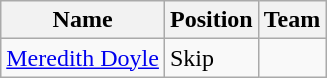<table class="wikitable">
<tr>
<th><strong>Name</strong></th>
<th><strong>Position</strong></th>
<th><strong>Team</strong></th>
</tr>
<tr>
<td><a href='#'>Meredith Doyle</a></td>
<td>Skip</td>
<td></td>
</tr>
</table>
